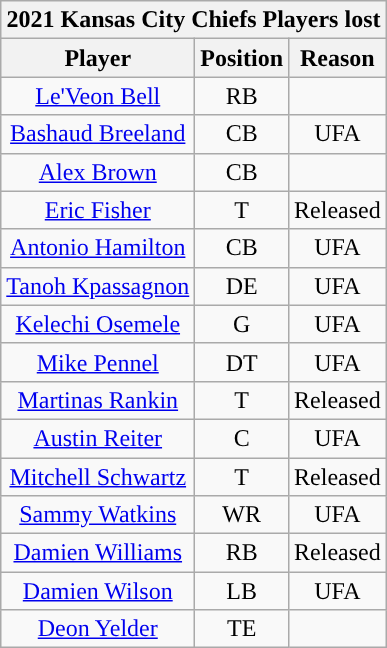<table class="wikitable" style="text-align:center">
<tr>
<th colspan=3>2021 Kansas City Chiefs Players lost</th>
</tr>
<tr>
<th>Player</th>
<th>Position</th>
<th>Reason</th>
</tr>
<tr>
<td><a href='#'>Le'Veon Bell</a></td>
<td>RB</td>
<td></td>
</tr>
<tr>
<td><a href='#'>Bashaud Breeland</a></td>
<td>CB</td>
<td>UFA</td>
</tr>
<tr>
<td><a href='#'>Alex Brown</a></td>
<td>CB</td>
<td></td>
</tr>
<tr>
<td><a href='#'>Eric Fisher</a></td>
<td>T</td>
<td>Released</td>
</tr>
<tr>
<td><a href='#'>Antonio Hamilton</a></td>
<td>CB</td>
<td>UFA</td>
</tr>
<tr>
<td><a href='#'>Tanoh Kpassagnon</a></td>
<td>DE</td>
<td>UFA</td>
</tr>
<tr>
<td><a href='#'>Kelechi Osemele</a></td>
<td>G</td>
<td>UFA</td>
</tr>
<tr>
<td><a href='#'>Mike Pennel</a></td>
<td>DT</td>
<td>UFA</td>
</tr>
<tr>
<td><a href='#'>Martinas Rankin</a></td>
<td>T</td>
<td>Released</td>
</tr>
<tr>
<td><a href='#'>Austin Reiter</a></td>
<td>C</td>
<td>UFA</td>
</tr>
<tr>
<td><a href='#'>Mitchell Schwartz</a></td>
<td>T</td>
<td>Released</td>
</tr>
<tr>
<td><a href='#'>Sammy Watkins</a></td>
<td>WR</td>
<td>UFA</td>
</tr>
<tr>
<td><a href='#'>Damien Williams</a></td>
<td>RB</td>
<td>Released</td>
</tr>
<tr>
<td><a href='#'>Damien Wilson</a></td>
<td>LB</td>
<td>UFA</td>
</tr>
<tr>
<td><a href='#'>Deon Yelder</a></td>
<td>TE</td>
<td></td>
</tr>
</table>
